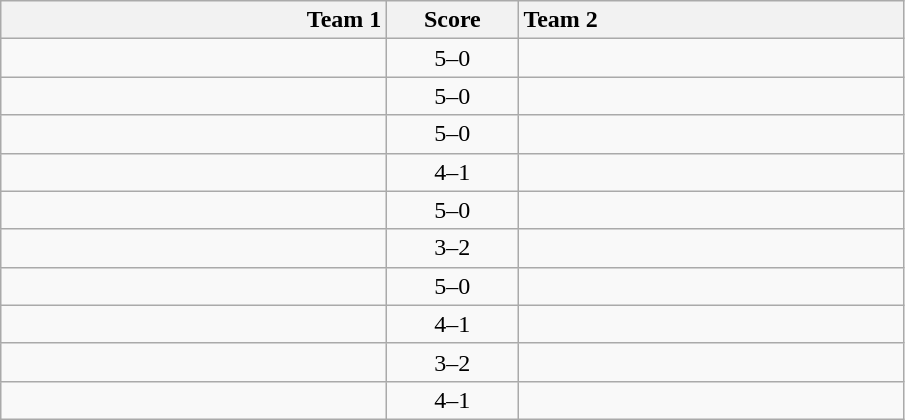<table class="wikitable" style="text-align: center">
<tr>
<th style="text-align: right" width=250>Team 1</th>
<th width="80">Score</th>
<th style="text-align: left" width=250>Team 2</th>
</tr>
<tr>
<td style="text-align: right"><strong></strong></td>
<td>5–0</td>
<td style="text-align: left"></td>
</tr>
<tr>
<td style="text-align: right"><strong></strong></td>
<td>5–0</td>
<td style="text-align: left"></td>
</tr>
<tr>
<td style="text-align: right"><strong></strong></td>
<td>5–0</td>
<td style="text-align: left"></td>
</tr>
<tr>
<td style="text-align: right"><strong></strong></td>
<td>4–1</td>
<td style="text-align: left"></td>
</tr>
<tr>
<td style="text-align: right"><strong></strong></td>
<td>5–0</td>
<td style="text-align: left"></td>
</tr>
<tr>
<td style="text-align: right"><strong></strong></td>
<td>3–2</td>
<td style="text-align: left"></td>
</tr>
<tr>
<td style="text-align: right"><strong></strong></td>
<td>5–0</td>
<td style="text-align: left"></td>
</tr>
<tr>
<td style="text-align: right"><strong></strong></td>
<td>4–1</td>
<td style="text-align: left"></td>
</tr>
<tr>
<td style="text-align: right"><strong></strong></td>
<td>3–2</td>
<td style="text-align: left"></td>
</tr>
<tr>
<td style="text-align: right"><strong></strong></td>
<td>4–1</td>
<td style="text-align: left"></td>
</tr>
</table>
